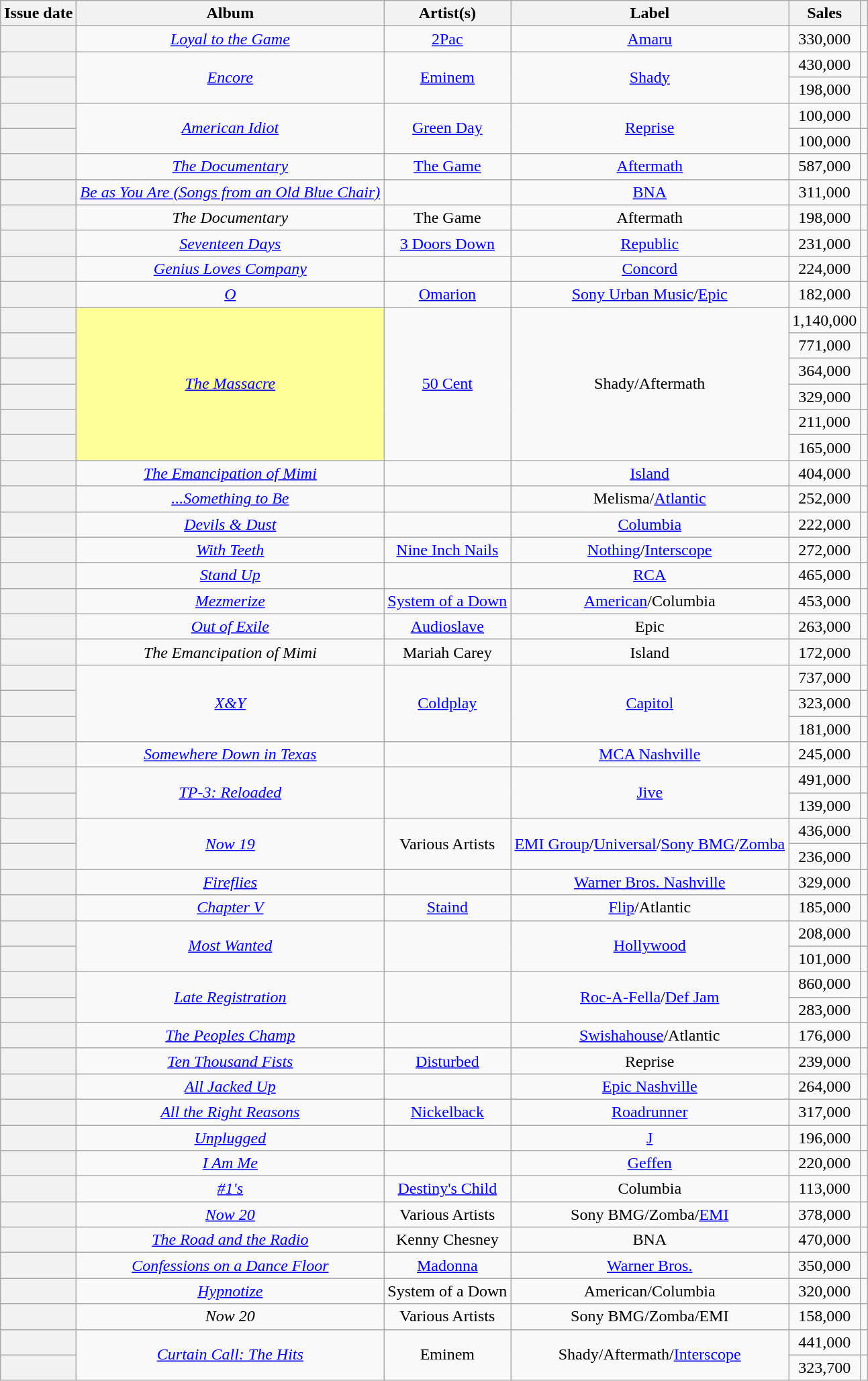<table class="wikitable sortable plainrowheaders" style="text-align: center">
<tr>
<th scope=col>Issue date</th>
<th scope=col>Album</th>
<th scope=col>Artist(s)</th>
<th scope=col>Label</th>
<th scope=col>Sales</th>
<th scope=col class="unsortable"></th>
</tr>
<tr>
<th scope="row"></th>
<td style="text-align: center;"><em><a href='#'>Loyal to the Game</a></em></td>
<td style="text-align: center;" data-sort-value="Tupac"><a href='#'>2Pac</a></td>
<td style="text-align: center;"><a href='#'>Amaru</a></td>
<td style="text-align: center;">330,000</td>
<td style="text-align: center;"></td>
</tr>
<tr>
<th scope="row"></th>
<td style="text-align: center;" rowspan=2><em><a href='#'>Encore</a></em></td>
<td style="text-align: center;" rowspan=2><a href='#'>Eminem</a></td>
<td style="text-align: center;" rowspan=2><a href='#'>Shady</a></td>
<td style="text-align: center;" rowspan=1>430,000</td>
<td style="text-align: center;"></td>
</tr>
<tr>
<th scope="row"></th>
<td style="text-align: center;" rowspan=1>198,000</td>
<td style="text-align: center;"></td>
</tr>
<tr>
<th scope="row"></th>
<td style="text-align: center;" rowspan=2><em><a href='#'>American Idiot</a></em></td>
<td style="text-align: center;" rowspan=2><a href='#'>Green Day</a></td>
<td style="text-align: center;" rowspan=2><a href='#'>Reprise</a></td>
<td style="text-align: center;" rowspan=1>100,000</td>
<td style="text-align: center;"></td>
</tr>
<tr>
<th scope="row"></th>
<td style="text-align: center;" rowspan=1>100,000</td>
<td style="text-align: center;"></td>
</tr>
<tr>
<th scope="row"></th>
<td style="text-align: center;"><em><a href='#'>The Documentary</a></em></td>
<td style="text-align: center;" data-sort-value="Game, The"><a href='#'>The Game</a></td>
<td style="text-align: center;"><a href='#'>Aftermath</a></td>
<td style="text-align: center;">587,000</td>
<td style="text-align: center;"></td>
</tr>
<tr>
<th scope="row"></th>
<td style="text-align: center;"><em><a href='#'>Be as You Are (Songs from an Old Blue Chair)</a></em></td>
<td style="text-align: center;"></td>
<td style="text-align: center;"><a href='#'>BNA</a></td>
<td style="text-align: center;">311,000</td>
<td style="text-align: center;"></td>
</tr>
<tr>
<th scope="row"></th>
<td style="text-align: center;"><em>The Documentary</em></td>
<td style="text-align: center;" data-sort-value="Game, The">The Game</td>
<td style="text-align: center;">Aftermath</td>
<td style="text-align: center;">198,000</td>
<td style="text-align: center;"></td>
</tr>
<tr>
<th scope="row"></th>
<td style="text-align: center;"><em><a href='#'>Seventeen Days</a></em></td>
<td style="text-align: center;" data-sort-value="Three Doors Down"><a href='#'>3 Doors Down</a></td>
<td style="text-align: center;"><a href='#'>Republic</a></td>
<td style="text-align: center;">231,000</td>
<td style="text-align: center;"></td>
</tr>
<tr>
<th scope="row"></th>
<td style="text-align: center;"><em><a href='#'>Genius Loves Company</a></em></td>
<td style="text-align: center;"></td>
<td style="text-align: center;"><a href='#'>Concord</a></td>
<td style="text-align: center;">224,000</td>
<td style="text-align: center;"></td>
</tr>
<tr>
<th scope="row"></th>
<td style="text-align: center;"><em><a href='#'>O</a></em></td>
<td style="text-align: center;"><a href='#'>Omarion</a></td>
<td style="text-align: center;"><a href='#'>Sony Urban Music</a>/<a href='#'>Epic</a></td>
<td style="text-align: center;">182,000</td>
<td style="text-align: center;"></td>
</tr>
<tr>
<th scope="row"></th>
<td style="background:#ff9; text-align:center;" rowspan="6"><em><a href='#'>The Massacre</a></em> </td>
<td style="text-align: center;" rowspan=6 data-sort-value="Fifty Cent"><a href='#'>50 Cent</a></td>
<td style="text-align: center;" rowspan=6>Shady/Aftermath</td>
<td style="text-align: center;" rowspan=1>1,140,000</td>
<td style="text-align: center;"></td>
</tr>
<tr>
<th scope="row"></th>
<td style="text-align: center;" rowspan=1>771,000</td>
<td style="text-align: center;"></td>
</tr>
<tr>
<th scope="row"></th>
<td style="text-align: center;" rowspan=1>364,000</td>
<td style="text-align: center;"></td>
</tr>
<tr>
<th scope="row"></th>
<td style="text-align: center;" rowspan=1>329,000</td>
<td style="text-align: center;"></td>
</tr>
<tr>
<th scope="row"></th>
<td style="text-align: center;" rowspan=1>211,000</td>
<td style="text-align: center;"></td>
</tr>
<tr>
<th scope="row"></th>
<td style="text-align: center;" rowspan=1>165,000</td>
<td style="text-align: center;"></td>
</tr>
<tr>
<th scope="row"></th>
<td style="text-align: center;"><em><a href='#'>The Emancipation of Mimi</a></em></td>
<td style="text-align: center;"></td>
<td style="text-align: center;"><a href='#'>Island</a></td>
<td style="text-align: center;">404,000</td>
<td style="text-align: center;"></td>
</tr>
<tr>
<th scope="row"></th>
<td style="text-align: center;"><em><a href='#'>...Something to Be</a></em></td>
<td style="text-align: center;"></td>
<td style="text-align: center;">Melisma/<a href='#'>Atlantic</a></td>
<td style="text-align: center;">252,000</td>
<td style="text-align: center;"></td>
</tr>
<tr>
<th scope="row"></th>
<td style="text-align: center;"><em><a href='#'>Devils & Dust</a></em></td>
<td style="text-align: center;"></td>
<td style="text-align: center;"><a href='#'>Columbia</a></td>
<td style="text-align: center;">222,000</td>
<td style="text-align: center;"></td>
</tr>
<tr>
<th scope="row"></th>
<td style="text-align: center;"><em><a href='#'>With Teeth</a></em></td>
<td style="text-align: center;"><a href='#'>Nine Inch Nails</a></td>
<td style="text-align: center;"><a href='#'>Nothing</a>/<a href='#'>Interscope</a></td>
<td style="text-align: center;">272,000</td>
<td style="text-align: center;"></td>
</tr>
<tr>
<th scope="row"></th>
<td style="text-align: center;"><em><a href='#'>Stand Up</a></em></td>
<td style="text-align: center;"></td>
<td style="text-align: center;"><a href='#'>RCA</a></td>
<td style="text-align: center;">465,000</td>
<td style="text-align: center;"></td>
</tr>
<tr>
<th scope="row"></th>
<td style="text-align: center;"><em><a href='#'>Mezmerize</a></em></td>
<td style="text-align: center;"><a href='#'>System of a Down</a></td>
<td style="text-align: center;"><a href='#'>American</a>/Columbia</td>
<td style="text-align: center;">453,000</td>
<td style="text-align: center;"></td>
</tr>
<tr>
<th scope="row"></th>
<td style="text-align: center;"><em><a href='#'>Out of Exile</a></em></td>
<td style="text-align: center;"><a href='#'>Audioslave</a></td>
<td style="text-align: center;">Epic</td>
<td style="text-align: center;">263,000</td>
<td style="text-align: center;"></td>
</tr>
<tr>
<th scope="row"></th>
<td style="text-align: center;"><em>The Emancipation of Mimi</em></td>
<td style="text-align: center;" data-sort-value="Carey, Mariah">Mariah Carey</td>
<td style="text-align: center;">Island</td>
<td style="text-align: center;">172,000</td>
<td style="text-align: center;"></td>
</tr>
<tr>
<th scope="row"></th>
<td style="text-align: center;" rowspan=3><em><a href='#'>X&Y</a></em></td>
<td style="text-align: center;" rowspan=3><a href='#'>Coldplay</a></td>
<td style="text-align: center;" rowspan=3><a href='#'>Capitol</a></td>
<td style="text-align: center;" rowspan=1>737,000</td>
<td style="text-align: center;"></td>
</tr>
<tr>
<th scope="row"></th>
<td style="text-align: center;" rowspan=1>323,000</td>
<td style="text-align: center;"></td>
</tr>
<tr>
<th scope="row"></th>
<td style="text-align: center;" rowspan=1>181,000</td>
<td style="text-align: center;"></td>
</tr>
<tr>
<th scope="row"></th>
<td style="text-align: center;"><em><a href='#'>Somewhere Down in Texas</a></em></td>
<td style="text-align: center;"></td>
<td style="text-align: center;"><a href='#'>MCA Nashville</a></td>
<td style="text-align: center;">245,000</td>
<td style="text-align: center;"></td>
</tr>
<tr>
<th scope="row"></th>
<td style="text-align: center;" rowspan=2><em><a href='#'>TP-3: Reloaded</a></em></td>
<td style="text-align: center;" rowspan=2></td>
<td style="text-align: center;" rowspan=2><a href='#'>Jive</a></td>
<td style="text-align: center;" rowspan=1>491,000</td>
<td style="text-align: center;"></td>
</tr>
<tr>
<th scope="row"></th>
<td style="text-align: center;" rowspan=1>139,000</td>
<td style="text-align: center;"></td>
</tr>
<tr>
<th scope="row"></th>
<td style="text-align: center;" rowspan=2><em><a href='#'>Now 19</a></em></td>
<td style="text-align: center;" rowspan=2>Various Artists</td>
<td style="text-align: center;" rowspan=2><a href='#'>EMI Group</a>/<a href='#'>Universal</a>/<a href='#'>Sony BMG</a>/<a href='#'>Zomba</a></td>
<td style="text-align: center;" rowspan=1>436,000</td>
<td style="text-align: center;"></td>
</tr>
<tr>
<th scope="row"></th>
<td style="text-align: center;" rowspan=1>236,000</td>
<td style="text-align: center;"></td>
</tr>
<tr>
<th scope="row"></th>
<td style="text-align: center;"><em><a href='#'>Fireflies</a></em></td>
<td style="text-align: center;"></td>
<td style="text-align: center;"><a href='#'>Warner Bros. Nashville</a></td>
<td style="text-align: center;">329,000</td>
<td style="text-align: center;"></td>
</tr>
<tr>
<th scope="row"></th>
<td style="text-align: center;"><em><a href='#'>Chapter V</a></em></td>
<td style="text-align: center;"><a href='#'>Staind</a></td>
<td style="text-align: center;"><a href='#'>Flip</a>/Atlantic</td>
<td style="text-align: center;">185,000</td>
<td style="text-align: center;"></td>
</tr>
<tr>
<th scope="row"></th>
<td style="text-align: center;" rowspan=2><em><a href='#'>Most Wanted</a></em></td>
<td style="text-align: center;" rowspan=2></td>
<td style="text-align: center;" rowspan=2><a href='#'>Hollywood</a></td>
<td style="text-align: center;" rowspan=1>208,000</td>
<td style="text-align: center;"></td>
</tr>
<tr>
<th scope="row"></th>
<td style="text-align: center;" rowspan=1>101,000</td>
<td style="text-align: center;"></td>
</tr>
<tr>
<th scope="row"></th>
<td style="text-align: center;" rowspan=2><em><a href='#'>Late Registration</a></em></td>
<td style="text-align: center;" rowspan=2></td>
<td style="text-align: center;" rowspan=2><a href='#'>Roc-A-Fella</a>/<a href='#'>Def Jam</a></td>
<td style="text-align: center;" rowspan=1>860,000</td>
<td style="text-align: center;"></td>
</tr>
<tr>
<th scope="row"></th>
<td style="text-align: center;" rowspan=1>283,000</td>
<td style="text-align: center;"></td>
</tr>
<tr>
<th scope="row"></th>
<td style="text-align: center;"><em><a href='#'>The Peoples Champ</a></em></td>
<td style="text-align: center;"></td>
<td style="text-align: center;"><a href='#'>Swishahouse</a>/Atlantic</td>
<td style="text-align: center;">176,000</td>
<td style="text-align: center;"></td>
</tr>
<tr>
<th scope="row"></th>
<td style="text-align: center;"><em><a href='#'>Ten Thousand Fists</a></em></td>
<td style="text-align: center;"><a href='#'>Disturbed</a></td>
<td style="text-align: center;">Reprise</td>
<td style="text-align: center;">239,000</td>
<td style="text-align: center;"></td>
</tr>
<tr>
<th scope="row"></th>
<td style="text-align: center;"><em><a href='#'>All Jacked Up</a></em></td>
<td style="text-align: center;"></td>
<td style="text-align: center;"><a href='#'>Epic Nashville</a></td>
<td style="text-align: center;">264,000</td>
<td style="text-align: center;"></td>
</tr>
<tr>
<th scope="row"></th>
<td style="text-align: center;"><em><a href='#'>All the Right Reasons</a></em></td>
<td style="text-align: center;"><a href='#'>Nickelback</a></td>
<td style="text-align: center;"><a href='#'>Roadrunner</a></td>
<td style="text-align: center;">317,000</td>
<td style="text-align: center;"></td>
</tr>
<tr>
<th scope="row"></th>
<td style="text-align: center;"><em><a href='#'>Unplugged</a></em></td>
<td style="text-align: center;"></td>
<td style="text-align: center;"><a href='#'>J</a></td>
<td style="text-align: center;">196,000</td>
<td style="text-align: center;"></td>
</tr>
<tr>
<th scope="row"></th>
<td style="text-align: center;"><em><a href='#'>I Am Me</a></em></td>
<td style="text-align: center;"></td>
<td style="text-align: center;"><a href='#'>Geffen</a></td>
<td style="text-align: center;">220,000</td>
<td style="text-align: center;"></td>
</tr>
<tr>
<th scope="row"></th>
<td style="text-align: center;"><em><a href='#'>#1's</a></em></td>
<td style="text-align: center;"><a href='#'>Destiny's Child</a></td>
<td style="text-align: center;">Columbia</td>
<td style="text-align: center;">113,000</td>
<td style="text-align: center;"></td>
</tr>
<tr>
<th scope="row"></th>
<td style="text-align: center;"><em><a href='#'>Now 20</a></em></td>
<td style="text-align: center;">Various Artists</td>
<td style="text-align: center;">Sony BMG/Zomba/<a href='#'>EMI</a></td>
<td style="text-align: center;">378,000</td>
<td style="text-align: center;"></td>
</tr>
<tr>
<th scope="row"></th>
<td style="text-align: center;"><em><a href='#'>The Road and the Radio</a></em></td>
<td style="text-align: center;" data-sort-value="Chesney, Kenny">Kenny Chesney</td>
<td style="text-align: center;">BNA</td>
<td style="text-align: center;">470,000</td>
<td style="text-align: center;"></td>
</tr>
<tr>
<th scope="row"></th>
<td style="text-align: center;"><em><a href='#'>Confessions on a Dance Floor</a></em></td>
<td style="text-align: center;"><a href='#'>Madonna</a></td>
<td style="text-align: center;"><a href='#'>Warner Bros.</a></td>
<td style="text-align: center;">350,000</td>
<td style="text-align: center;"></td>
</tr>
<tr>
<th scope="row"></th>
<td style="text-align: center;"><em><a href='#'>Hypnotize</a></em></td>
<td style="text-align: center;">System of a Down</td>
<td style="text-align: center;">American/Columbia</td>
<td style="text-align: center;">320,000</td>
<td style="text-align: center;"></td>
</tr>
<tr>
<th scope="row"></th>
<td style="text-align: center;"><em>Now 20</em></td>
<td style="text-align: center;">Various Artists</td>
<td style="text-align: center;">Sony BMG/Zomba/EMI</td>
<td style="text-align: center;">158,000</td>
<td style="text-align: center;"></td>
</tr>
<tr>
<th scope="row"></th>
<td style="text-align: center;" rowspan=2><em><a href='#'>Curtain Call: The Hits</a></em></td>
<td style="text-align: center;" rowspan=2>Eminem</td>
<td style="text-align: center;" rowspan=2>Shady/Aftermath/<a href='#'>Interscope</a></td>
<td style="text-align: center;" rowspan=1>441,000</td>
<td style="text-align: center;"></td>
</tr>
<tr>
<th scope="row"></th>
<td style="text-align: center;" rowspan=1>323,700</td>
<td style="text-align: center;"></td>
</tr>
</table>
